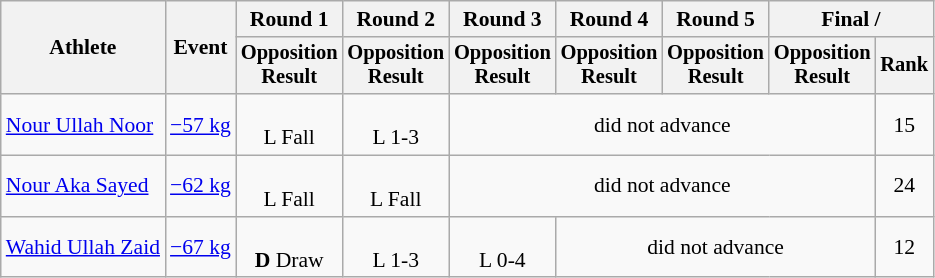<table class="wikitable" style="font-size:90%">
<tr>
<th rowspan="2">Athlete</th>
<th rowspan="2">Event</th>
<th>Round 1</th>
<th>Round 2</th>
<th>Round 3</th>
<th>Round 4</th>
<th>Round 5</th>
<th colspan=2>Final / </th>
</tr>
<tr style="font-size: 95%">
<th>Opposition<br>Result</th>
<th>Opposition<br>Result</th>
<th>Opposition<br>Result</th>
<th>Opposition<br>Result</th>
<th>Opposition<br>Result</th>
<th>Opposition<br>Result</th>
<th>Rank</th>
</tr>
<tr align=center>
<td align=left><a href='#'>Nour Ullah Noor</a></td>
<td align=left><a href='#'>−57 kg</a></td>
<td><br> L Fall</td>
<td><br> L 1-3</td>
<td colspan=4>did not advance</td>
<td>15</td>
</tr>
<tr align=center>
<td align=left><a href='#'>Nour Aka Sayed</a></td>
<td align=left><a href='#'>−62 kg</a></td>
<td><br> L Fall</td>
<td><br> L Fall</td>
<td colspan=4>did not advance</td>
<td>24</td>
</tr>
<tr align=center>
<td align=left><a href='#'>Wahid Ullah Zaid</a></td>
<td align=left><a href='#'>−67 kg</a></td>
<td><br> <strong>D</strong> Draw</td>
<td><br> L 1-3</td>
<td><br> L 0-4</td>
<td colspan=3>did not advance</td>
<td>12</td>
</tr>
</table>
